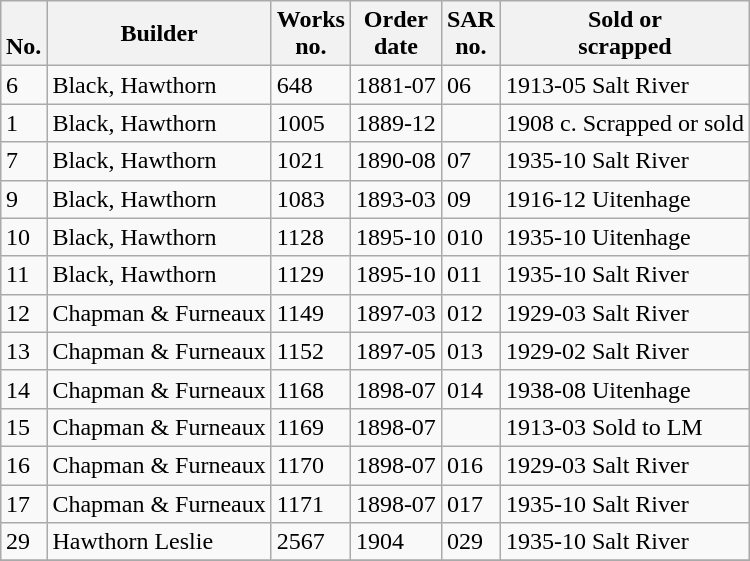<table class="wikitable collapsible collapsed sortable" style="margin:0.5em auto; font-size:100%;">
<tr>
<th><br>No.</th>
<th>Builder</th>
<th>Works<br>no.</th>
<th>Order<br>date</th>
<th>SAR<br>no.</th>
<th>Sold or<br>scrapped</th>
</tr>
<tr>
<td>6</td>
<td>Black, Hawthorn</td>
<td>648</td>
<td>1881-07</td>
<td>06</td>
<td>1913-05 Salt River</td>
</tr>
<tr>
<td>1</td>
<td>Black, Hawthorn</td>
<td>1005</td>
<td>1889-12</td>
<td></td>
<td>1908 c. Scrapped or sold</td>
</tr>
<tr>
<td>7</td>
<td>Black, Hawthorn</td>
<td>1021</td>
<td>1890-08</td>
<td>07</td>
<td>1935-10 Salt River</td>
</tr>
<tr>
<td>9</td>
<td>Black, Hawthorn</td>
<td>1083</td>
<td>1893-03</td>
<td>09</td>
<td>1916-12 Uitenhage</td>
</tr>
<tr>
<td>10</td>
<td>Black, Hawthorn</td>
<td>1128</td>
<td>1895-10</td>
<td>010</td>
<td>1935-10 Uitenhage</td>
</tr>
<tr>
<td>11</td>
<td>Black, Hawthorn</td>
<td>1129</td>
<td>1895-10</td>
<td>011</td>
<td>1935-10 Salt River</td>
</tr>
<tr>
<td>12</td>
<td>Chapman & Furneaux</td>
<td>1149</td>
<td>1897-03</td>
<td>012</td>
<td>1929-03 Salt River</td>
</tr>
<tr>
<td>13</td>
<td>Chapman & Furneaux</td>
<td>1152</td>
<td>1897-05</td>
<td>013</td>
<td>1929-02 Salt River</td>
</tr>
<tr>
<td>14</td>
<td>Chapman & Furneaux</td>
<td>1168</td>
<td>1898-07</td>
<td>014</td>
<td>1938-08 Uitenhage</td>
</tr>
<tr>
<td>15</td>
<td>Chapman & Furneaux</td>
<td>1169</td>
<td>1898-07</td>
<td></td>
<td>1913-03 Sold to LM</td>
</tr>
<tr>
<td>16</td>
<td>Chapman & Furneaux</td>
<td>1170</td>
<td>1898-07</td>
<td>016</td>
<td>1929-03 Salt River</td>
</tr>
<tr>
<td>17</td>
<td>Chapman & Furneaux</td>
<td>1171</td>
<td>1898-07</td>
<td>017</td>
<td>1935-10 Salt River</td>
</tr>
<tr>
<td>29</td>
<td>Hawthorn Leslie</td>
<td>2567</td>
<td>1904</td>
<td>029</td>
<td>1935-10 Salt River</td>
</tr>
<tr>
</tr>
</table>
